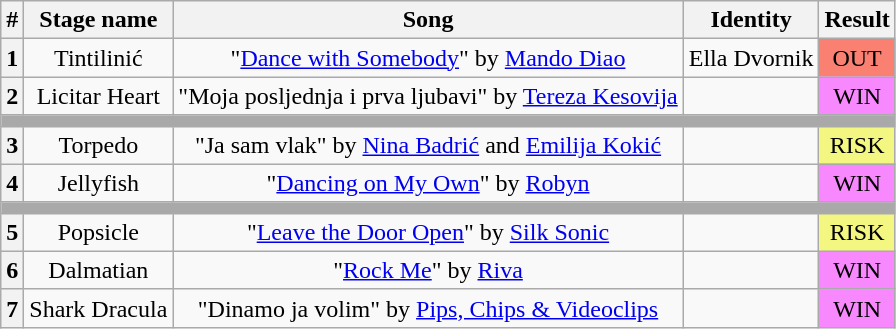<table class="wikitable plainrowheaders" style="text-align: center;">
<tr>
<th>#</th>
<th>Stage name</th>
<th>Song</th>
<th>Identity</th>
<th>Result</th>
</tr>
<tr>
<th>1</th>
<td>Tintilinić</td>
<td>"<a href='#'>Dance with Somebody</a>" by <a href='#'>Mando Diao</a></td>
<td>Ella Dvornik</td>
<td bgcolor="salmon">OUT</td>
</tr>
<tr>
<th>2</th>
<td>Licitar Heart</td>
<td>"Moja posljednja i prva ljubavi" by <a href='#'>Tereza Kesovija</a></td>
<td></td>
<td bgcolor="F888FD">WIN</td>
</tr>
<tr>
<th colspan="5" style="background:darkgrey"></th>
</tr>
<tr>
<th>3</th>
<td>Torpedo</td>
<td>"Ja sam vlak" by <a href='#'>Nina Badrić</a> and <a href='#'>Emilija Kokić</a></td>
<td></td>
<td bgcolor="F3F781">RISK</td>
</tr>
<tr>
<th>4</th>
<td>Jellyfish</td>
<td>"<a href='#'>Dancing on My Own</a>" by <a href='#'>Robyn</a></td>
<td></td>
<td bgcolor="F888FD">WIN</td>
</tr>
<tr>
<th colspan="5" style="background:darkgrey"></th>
</tr>
<tr>
<th>5</th>
<td>Popsicle</td>
<td>"<a href='#'>Leave the Door Open</a>" by <a href='#'>Silk Sonic</a></td>
<td></td>
<td bgcolor="F3F781">RISK</td>
</tr>
<tr>
<th>6</th>
<td>Dalmatian</td>
<td>"<a href='#'>Rock Me</a>" by <a href='#'>Riva</a></td>
<td></td>
<td bgcolor="F888FD">WIN</td>
</tr>
<tr>
<th>7</th>
<td>Shark Dracula</td>
<td>"Dinamo ja volim" by <a href='#'>Pips, Chips & Videoclips</a></td>
<td></td>
<td bgcolor="F888FD">WIN</td>
</tr>
</table>
